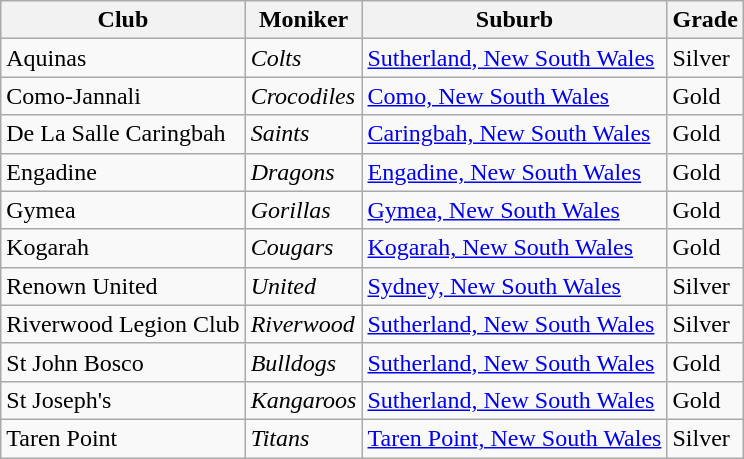<table class="wikitable">
<tr>
<th>Club</th>
<th>Moniker</th>
<th>Suburb</th>
<th>Grade</th>
</tr>
<tr>
<td> Aquinas</td>
<td><em>Colts</em></td>
<td><a href='#'>Sutherland, New South Wales</a></td>
<td>Silver</td>
</tr>
<tr>
<td> Como-Jannali</td>
<td><em>Crocodiles</em></td>
<td><a href='#'>Como, New South Wales</a></td>
<td>Gold</td>
</tr>
<tr>
<td> De La Salle Caringbah</td>
<td><em>Saints</em></td>
<td><a href='#'>Caringbah, New South Wales</a></td>
<td>Gold</td>
</tr>
<tr>
<td> Engadine</td>
<td><em>Dragons</em></td>
<td><a href='#'>Engadine, New South Wales</a></td>
<td>Gold</td>
</tr>
<tr>
<td> Gymea</td>
<td><em>Gorillas</em></td>
<td><a href='#'>Gymea, New South Wales</a></td>
<td>Gold</td>
</tr>
<tr>
<td> Kogarah</td>
<td><em>Cougars</em></td>
<td><a href='#'>Kogarah, New South Wales</a></td>
<td>Gold</td>
</tr>
<tr>
<td> Renown United</td>
<td><em>United</em></td>
<td><a href='#'>Sydney, New South Wales</a></td>
<td>Silver</td>
</tr>
<tr>
<td> Riverwood Legion Club</td>
<td><em>Riverwood</em></td>
<td><a href='#'>Sutherland, New South Wales</a></td>
<td>Silver</td>
</tr>
<tr>
<td> St John Bosco</td>
<td><em>Bulldogs</em></td>
<td><a href='#'>Sutherland, New South Wales</a></td>
<td>Gold</td>
</tr>
<tr>
<td> St Joseph's</td>
<td><em>Kangaroos</em></td>
<td><a href='#'>Sutherland, New South Wales</a></td>
<td>Gold</td>
</tr>
<tr>
<td> Taren Point</td>
<td><em>Titans</em></td>
<td><a href='#'>Taren Point, New South Wales</a></td>
<td>Silver</td>
</tr>
</table>
